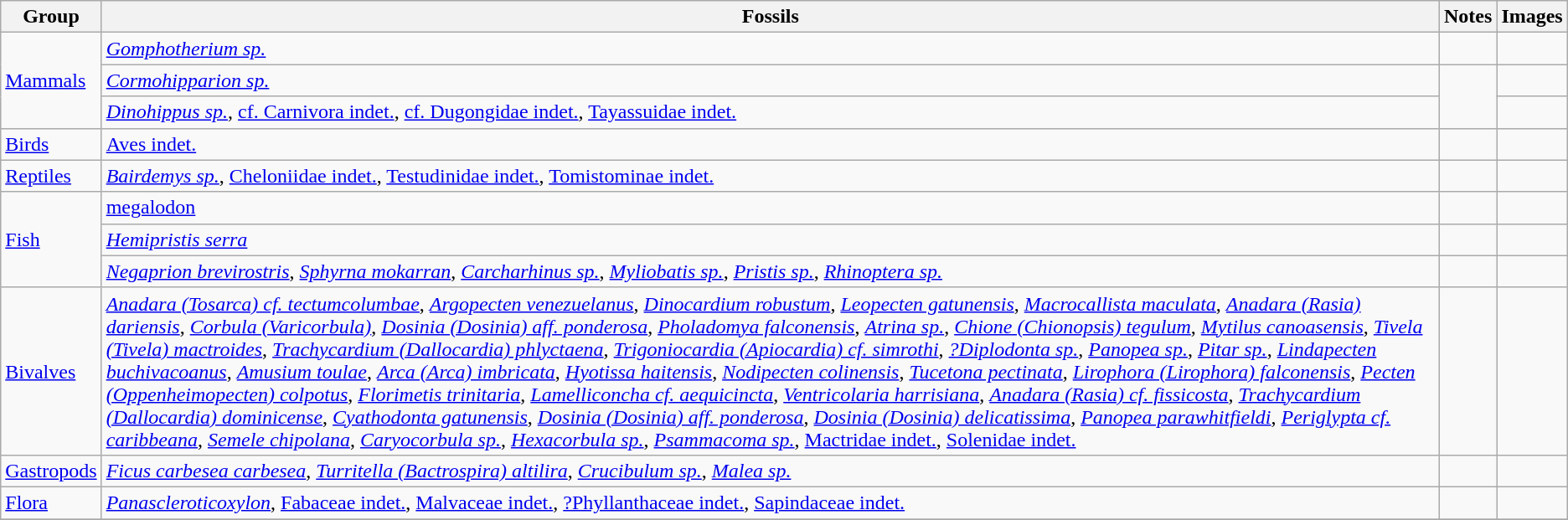<table class="wikitable sortable">
<tr>
<th>Group</th>
<th>Fossils</th>
<th class=unsortable>Notes</th>
<th>Images</th>
</tr>
<tr>
<td rowspan=3><a href='#'>Mammals</a></td>
<td><em><a href='#'>Gomphotherium sp.</a></em></td>
<td align=center></td>
<td></td>
</tr>
<tr>
<td><em><a href='#'>Cormohipparion sp.</a></em></td>
<td rowspan=2 align=center></td>
<td></td>
</tr>
<tr>
<td><em><a href='#'>Dinohippus sp.</a></em>, <a href='#'>cf. Carnivora indet.</a>, <a href='#'>cf. Dugongidae indet.</a>, <a href='#'>Tayassuidae indet.</a></td>
<td></td>
</tr>
<tr>
<td><a href='#'>Birds</a></td>
<td><a href='#'>Aves indet.</a></td>
<td align=center></td>
<td></td>
</tr>
<tr>
<td><a href='#'>Reptiles</a></td>
<td><em><a href='#'>Bairdemys sp.</a></em>, <a href='#'>Cheloniidae indet.</a>, <a href='#'>Testudinidae indet.</a>, <a href='#'>Tomistominae indet.</a></td>
<td align=center></td>
<td></td>
</tr>
<tr>
<td rowspan=3><a href='#'>Fish</a></td>
<td><a href='#'>megalodon</a></td>
<td align=center></td>
<td></td>
</tr>
<tr>
<td><em><a href='#'>Hemipristis serra</a></em></td>
<td align=center></td>
<td></td>
</tr>
<tr>
<td><em><a href='#'>Negaprion brevirostris</a></em>, <em><a href='#'>Sphyrna mokarran</a></em>, <em><a href='#'>Carcharhinus sp.</a></em>, <em><a href='#'>Myliobatis sp.</a></em>, <em><a href='#'>Pristis sp.</a></em>, <em><a href='#'>Rhinoptera sp.</a></em></td>
<td align=center></td>
<td></td>
</tr>
<tr>
<td><a href='#'>Bivalves</a></td>
<td><em><a href='#'>Anadara (Tosarca) cf. tectumcolumbae</a></em>, <em><a href='#'>Argopecten venezuelanus</a></em>, <em><a href='#'>Dinocardium robustum</a></em>, <em><a href='#'>Leopecten gatunensis</a></em>, <em><a href='#'>Macrocallista maculata</a></em>, <em><a href='#'>Anadara (Rasia) dariensis</a></em>, <em><a href='#'>Corbula (Varicorbula)</a></em>, <em><a href='#'>Dosinia (Dosinia) aff. ponderosa</a></em>, <em><a href='#'>Pholadomya falconensis</a></em>, <em><a href='#'>Atrina sp.</a></em>, <em><a href='#'>Chione (Chionopsis) tegulum</a></em>, <em><a href='#'>Mytilus canoasensis</a></em>, <em><a href='#'>Tivela (Tivela) mactroides</a></em>, <em><a href='#'>Trachycardium (Dallocardia) phlyctaena</a></em>, <em><a href='#'>Trigoniocardia (Apiocardia) cf. simrothi</a></em>, <em><a href='#'>?Diplodonta sp.</a></em>, <em><a href='#'>Panopea sp.</a></em>, <em><a href='#'>Pitar sp.</a></em>, <em><a href='#'>Lindapecten buchivacoanus</a></em>, <em><a href='#'>Amusium toulae</a></em>, <em><a href='#'>Arca (Arca) imbricata</a></em>, <em><a href='#'>Hyotissa haitensis</a></em>, <em><a href='#'>Nodipecten colinensis</a></em>, <em><a href='#'>Tucetona pectinata</a></em>, <em><a href='#'>Lirophora (Lirophora) falconensis</a></em>, <em><a href='#'>Pecten (Oppenheimopecten) colpotus</a></em>, <em><a href='#'>Florimetis trinitaria</a></em>, <em><a href='#'>Lamelliconcha cf. aequicincta</a></em>, <em><a href='#'>Ventricolaria harrisiana</a></em>, <em><a href='#'>Anadara (Rasia) cf. fissicosta</a></em>, <em><a href='#'>Trachycardium (Dallocardia) dominicense</a></em>, <em><a href='#'>Cyathodonta gatunensis</a></em>, <em><a href='#'>Dosinia (Dosinia) aff. ponderosa</a></em>, <em><a href='#'>Dosinia (Dosinia) delicatissima</a></em>, <em><a href='#'>Panopea parawhitfieldi</a></em>, <em><a href='#'>Periglypta cf. caribbeana</a></em>, <em><a href='#'>Semele chipolana</a></em>, <em><a href='#'>Caryocorbula sp.</a></em>, <em><a href='#'>Hexacorbula sp.</a></em>, <em><a href='#'>Psammacoma sp.</a></em>, <a href='#'>Mactridae indet.</a>, <a href='#'>Solenidae indet.</a></td>
<td align=center><br><br><br><br><br></td>
<td></td>
</tr>
<tr>
<td><a href='#'>Gastropods</a></td>
<td><em><a href='#'>Ficus carbesea carbesea</a></em>, <em><a href='#'>Turritella (Bactrospira) altilira</a></em>, <em><a href='#'>Crucibulum sp.</a></em>,  <em><a href='#'>Malea sp.</a></em></td>
<td align=center><br></td>
<td></td>
</tr>
<tr>
<td><a href='#'>Flora</a></td>
<td><em><a href='#'>Panascleroticoxylon</a></em>, <a href='#'>Fabaceae indet.</a>, <a href='#'>Malvaceae indet.</a>, <a href='#'>?Phyllanthaceae indet.</a>, <a href='#'>Sapindaceae indet.</a></td>
<td align=center></td>
<td></td>
</tr>
<tr>
</tr>
</table>
